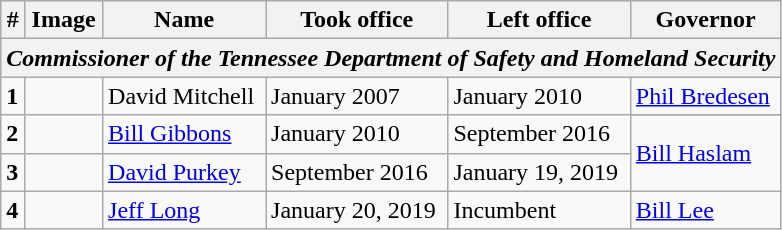<table class="wikitable">
<tr>
<th>#</th>
<th>Image</th>
<th>Name</th>
<th>Took office</th>
<th>Left office</th>
<th>Governor</th>
</tr>
<tr>
<th colspan="6"><em>Commissioner of the Tennessee Department of Safety and Homeland Security</th>
</tr>
<tr>
<td><strong>1</strong></td>
<td></td>
<td>David Mitchell</td>
<td>January 2007</td>
<td>January 2010</td>
<td><a href='#'>Phil Bredesen</a></td>
</tr>
<tr>
<td rowspan="2"><strong>2</strong></td>
<td rowspan="2"></td>
<td rowspan="2"><a href='#'>Bill Gibbons</a></td>
<td rowspan="2">January 2010</td>
<td rowspan="2">September 2016</td>
</tr>
<tr>
<td rowspan="2"><a href='#'>Bill Haslam</a></td>
</tr>
<tr>
<td><strong>3</strong></td>
<td></td>
<td><a href='#'>David Purkey</a></td>
<td>September 2016 </td>
<td>January 19, 2019 </td>
</tr>
<tr>
<td><strong>4</strong></td>
<td></td>
<td><a href='#'>Jeff Long</a></td>
<td>January 20, 2019</td>
<td>Incumbent</td>
<td><a href='#'>Bill Lee</a></td>
</tr>
</table>
